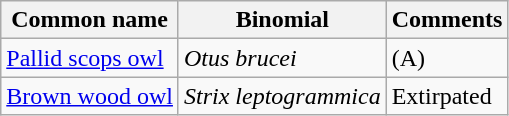<table class="wikitable">
<tr>
<th>Common name</th>
<th>Binomial</th>
<th>Comments</th>
</tr>
<tr>
<td><a href='#'>Pallid scops owl</a></td>
<td><em>Otus brucei</em></td>
<td>(A)</td>
</tr>
<tr>
<td><a href='#'>Brown wood owl</a></td>
<td><em>Strix leptogrammica</em></td>
<td>Extirpated</td>
</tr>
</table>
